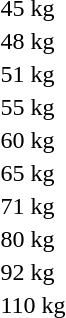<table>
<tr>
<td>45 kg</td>
<td></td>
<td></td>
<td></td>
</tr>
<tr>
<td>48 kg</td>
<td></td>
<td></td>
<td></td>
</tr>
<tr>
<td>51 kg</td>
<td></td>
<td></td>
<td></td>
</tr>
<tr>
<td>55 kg</td>
<td></td>
<td></td>
<td></td>
</tr>
<tr>
<td>60 kg</td>
<td></td>
<td></td>
<td></td>
</tr>
<tr>
<td>65 kg</td>
<td></td>
<td></td>
<td></td>
</tr>
<tr>
<td>71 kg</td>
<td></td>
<td></td>
<td></td>
</tr>
<tr>
<td>80 kg</td>
<td></td>
<td></td>
<td></td>
</tr>
<tr>
<td>92 kg</td>
<td></td>
<td></td>
<td></td>
</tr>
<tr>
<td>110 kg</td>
<td></td>
<td></td>
<td></td>
</tr>
</table>
